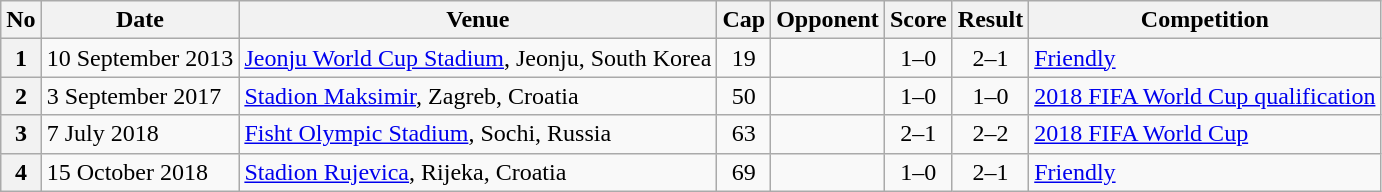<table class="wikitable sortable">
<tr>
<th>No</th>
<th>Date</th>
<th>Venue</th>
<th>Cap</th>
<th>Opponent</th>
<th>Score</th>
<th>Result</th>
<th>Competition</th>
</tr>
<tr>
<th>1</th>
<td>10 September 2013</td>
<td><a href='#'>Jeonju World Cup Stadium</a>, Jeonju, South Korea</td>
<td align=center>19</td>
<td></td>
<td align=center>1–0</td>
<td align=center>2–1</td>
<td><a href='#'>Friendly</a></td>
</tr>
<tr>
<th>2</th>
<td>3 September 2017</td>
<td><a href='#'>Stadion Maksimir</a>, Zagreb, Croatia</td>
<td align=center>50</td>
<td></td>
<td align=center>1–0</td>
<td align=center>1–0</td>
<td><a href='#'>2018 FIFA World Cup qualification</a></td>
</tr>
<tr>
<th>3</th>
<td>7 July 2018</td>
<td><a href='#'>Fisht Olympic Stadium</a>, Sochi, Russia</td>
<td align=center>63</td>
<td></td>
<td align=center>2–1</td>
<td align=center>2–2</td>
<td><a href='#'>2018 FIFA World Cup</a></td>
</tr>
<tr>
<th>4</th>
<td>15 October 2018</td>
<td><a href='#'>Stadion Rujevica</a>, Rijeka, Croatia</td>
<td align=center>69</td>
<td></td>
<td align=center>1–0</td>
<td align=center>2–1</td>
<td><a href='#'>Friendly</a></td>
</tr>
</table>
